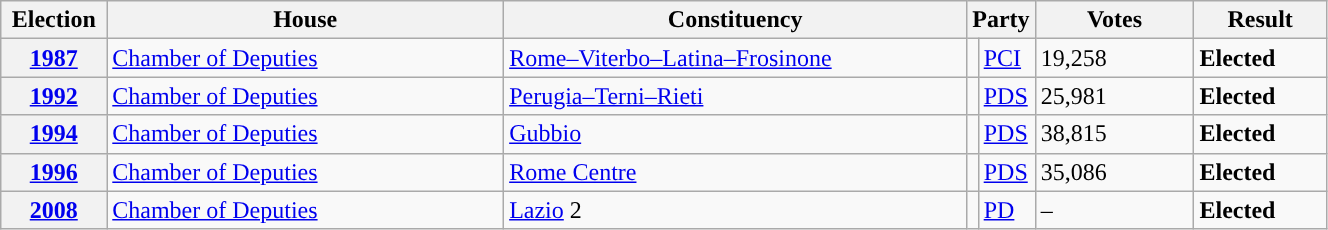<table class=wikitable style="width:70%; border:1px #AAAAFF solid">
<tr>
<th width=8%>Election</th>
<th width=30%>House</th>
<th width=35%>Constituency</th>
<th width=5% colspan="2">Party</th>
<th width=12%>Votes</th>
<th width=12%>Result</th>
</tr>
<tr>
<th><a href='#'>1987</a></th>
<td><a href='#'>Chamber of Deputies</a></td>
<td><a href='#'>Rome–Viterbo–Latina–Frosinone</a></td>
<td></td>
<td><a href='#'>PCI</a></td>
<td>19,258</td>
<td> <strong>Elected</strong></td>
</tr>
<tr>
<th><a href='#'>1992</a></th>
<td><a href='#'>Chamber of Deputies</a></td>
<td><a href='#'>Perugia–Terni–Rieti</a></td>
<td></td>
<td><a href='#'>PDS</a></td>
<td>25,981</td>
<td> <strong>Elected</strong></td>
</tr>
<tr>
<th><a href='#'>1994</a></th>
<td><a href='#'>Chamber of Deputies</a></td>
<td><a href='#'>Gubbio</a></td>
<td></td>
<td><a href='#'>PDS</a></td>
<td>38,815</td>
<td> <strong>Elected</strong></td>
</tr>
<tr>
<th><a href='#'>1996</a></th>
<td><a href='#'>Chamber of Deputies</a></td>
<td><a href='#'>Rome Centre</a></td>
<td></td>
<td><a href='#'>PDS</a></td>
<td>35,086</td>
<td> <strong>Elected</strong></td>
</tr>
<tr>
<th><a href='#'>2008</a></th>
<td><a href='#'>Chamber of Deputies</a></td>
<td><a href='#'>Lazio</a> 2</td>
<td></td>
<td><a href='#'>PD</a></td>
<td>–</td>
<td> <strong>Elected</strong></td>
</tr>
</table>
